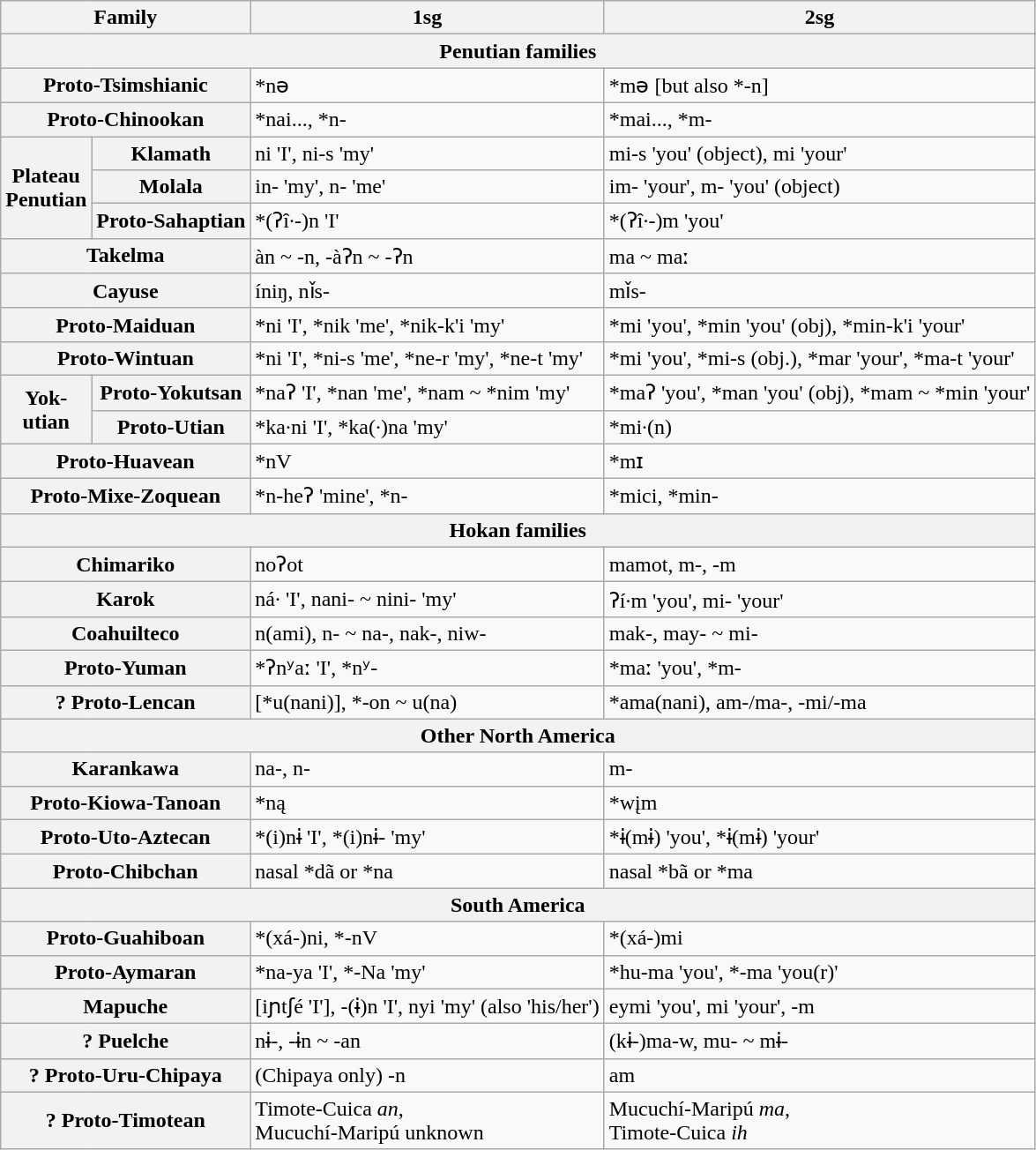<table class="wikitable">
<tr>
<th colspan=2>Family</th>
<th>1sg</th>
<th>2sg</th>
</tr>
<tr>
<th colspan=4>Penutian families</th>
</tr>
<tr>
<th colspan=2>Proto-Tsimshianic</th>
<td>*nə</td>
<td>*mə [but also *-n]</td>
</tr>
<tr>
<th colspan=2>Proto-Chinookan</th>
<td>*nai..., *n-</td>
<td>*mai..., *m-</td>
</tr>
<tr>
<th rowspan=3>Plateau<br>Penutian</th>
<th>Klamath</th>
<td>ni 'I', ni-s 'my'</td>
<td>mi-s 'you' (object), mi 'your'</td>
</tr>
<tr>
<th>Molala</th>
<td>in- 'my', n- 'me'</td>
<td>im- 'your', m- 'you' (object)</td>
</tr>
<tr>
<th>Proto-Sahaptian</th>
<td>*(ʔî·-)n 'I'</td>
<td>*(ʔî·-)m 'you'</td>
</tr>
<tr>
<th colspan=2>Takelma</th>
<td>àn ~ -n, -àʔn ~ -ʔn</td>
<td>ma ~ maː</td>
</tr>
<tr>
<th colspan=2>Cayuse</th>
<td>íniŋ, nǐs-</td>
<td>mǐs-</td>
</tr>
<tr>
<th colspan=2>Proto-Maiduan</th>
<td>*ni 'I', *nik 'me', *nik-k'i 'my'</td>
<td>*mi 'you', *min 'you' (obj), *min-k'i 'your'</td>
</tr>
<tr>
<th colspan=2>Proto-Wintuan</th>
<td>*ni 'I', *ni-s 'me', *ne-r 'my', *ne-t 'my'</td>
<td>*mi 'you', *mi-s (obj.), *mar 'your', *ma-t 'your'</td>
</tr>
<tr>
<th rowspan=2>Yok-<br>utian</th>
<th>Proto-Yokutsan</th>
<td>*naʔ 'I', *nan 'me', *nam ~ *nim 'my'</td>
<td>*maʔ 'you', *man 'you' (obj), *mam ~ *min 'your'</td>
</tr>
<tr>
<th>Proto-Utian</th>
<td>*ka·ni 'I', *ka(·)na 'my'</td>
<td>*mi·(n)</td>
</tr>
<tr>
<th colspan=2>Proto-Huavean</th>
<td>*nV</td>
<td>*mɪ</td>
</tr>
<tr>
<th colspan=2>Proto-Mixe-Zoquean</th>
<td>*n-heʔ 'mine', *n-</td>
<td>*mici, *min-</td>
</tr>
<tr>
<th colspan=4>Hokan families</th>
</tr>
<tr>
<th colspan=2>Chimariko</th>
<td>noʔot</td>
<td>mamot, m-, -m</td>
</tr>
<tr>
<th colspan=2>Karok</th>
<td>ná· 'I', nani- ~ nini- 'my'</td>
<td>ʔí·m 'you', mi- 'your'</td>
</tr>
<tr>
<th colspan=2>Coahuilteco</th>
<td>n(ami), n- ~ na-, nak-, niw-</td>
<td>mak-, may- ~ mi-</td>
</tr>
<tr>
<th colspan=2>Proto-Yuman</th>
<td>*ʔnʸaː 'I', *nʸ-</td>
<td>*maː 'you', *m-</td>
</tr>
<tr>
<th colspan=2>? Proto-Lencan</th>
<td>[*u(nani)], *-on ~ u(na)</td>
<td>*ama(nani), am-/ma-, -mi/-ma</td>
</tr>
<tr>
<th colspan=4>Other North America</th>
</tr>
<tr>
<th colspan=2>Karankawa</th>
<td>na-, n-</td>
<td>m-</td>
</tr>
<tr>
<th colspan=2>Proto-Kiowa-Tanoan</th>
<td>*ną</td>
<td>*wįm</td>
</tr>
<tr>
<th colspan=2>Proto-Uto-Aztecan</th>
<td>*(i)nɨ 'I', *(i)nɨ- 'my'</td>
<td>*ɨ(mɨ) 'you', *ɨ(mɨ) 'your'</td>
</tr>
<tr>
<th colspan=2>Proto-Chibchan</th>
<td>nasal *dã or *na</td>
<td>nasal *bã or *ma</td>
</tr>
<tr>
<th colspan=4>South America</th>
</tr>
<tr>
<th colspan=2>Proto-Guahiboan</th>
<td>*(xá-)ni, *-nV</td>
<td>*(xá-)mi</td>
</tr>
<tr>
<th colspan=2>Proto-Aymaran</th>
<td>*na-ya 'I', *-Na 'my'</td>
<td>*hu-ma 'you', *-ma 'you(r)'</td>
</tr>
<tr>
<th colspan=2>Mapuche</th>
<td>[iɲtʃé 'I'], -(ɨ)n 'I', nyi 'my' (also 'his/her')</td>
<td>eymi 'you', mi 'your', -m</td>
</tr>
<tr>
<th colspan=2>? Puelche</th>
<td>nɨ-, -ɨn ~ -an</td>
<td>(kɨ-)ma-w, mu- ~ mɨ-</td>
</tr>
<tr>
<th colspan=2>? Proto-Uru-Chipaya</th>
<td>(Chipaya only) -n</td>
<td>am</td>
</tr>
<tr>
<th colspan=2>? Proto-Timotean</th>
<td>Timote-Cuica <em>an</em>, <br>Mucuchí-Maripú unknown</td>
<td>Mucuchí-Maripú <em>ma</em>, <br>Timote-Cuica <em>ih</em></td>
</tr>
</table>
